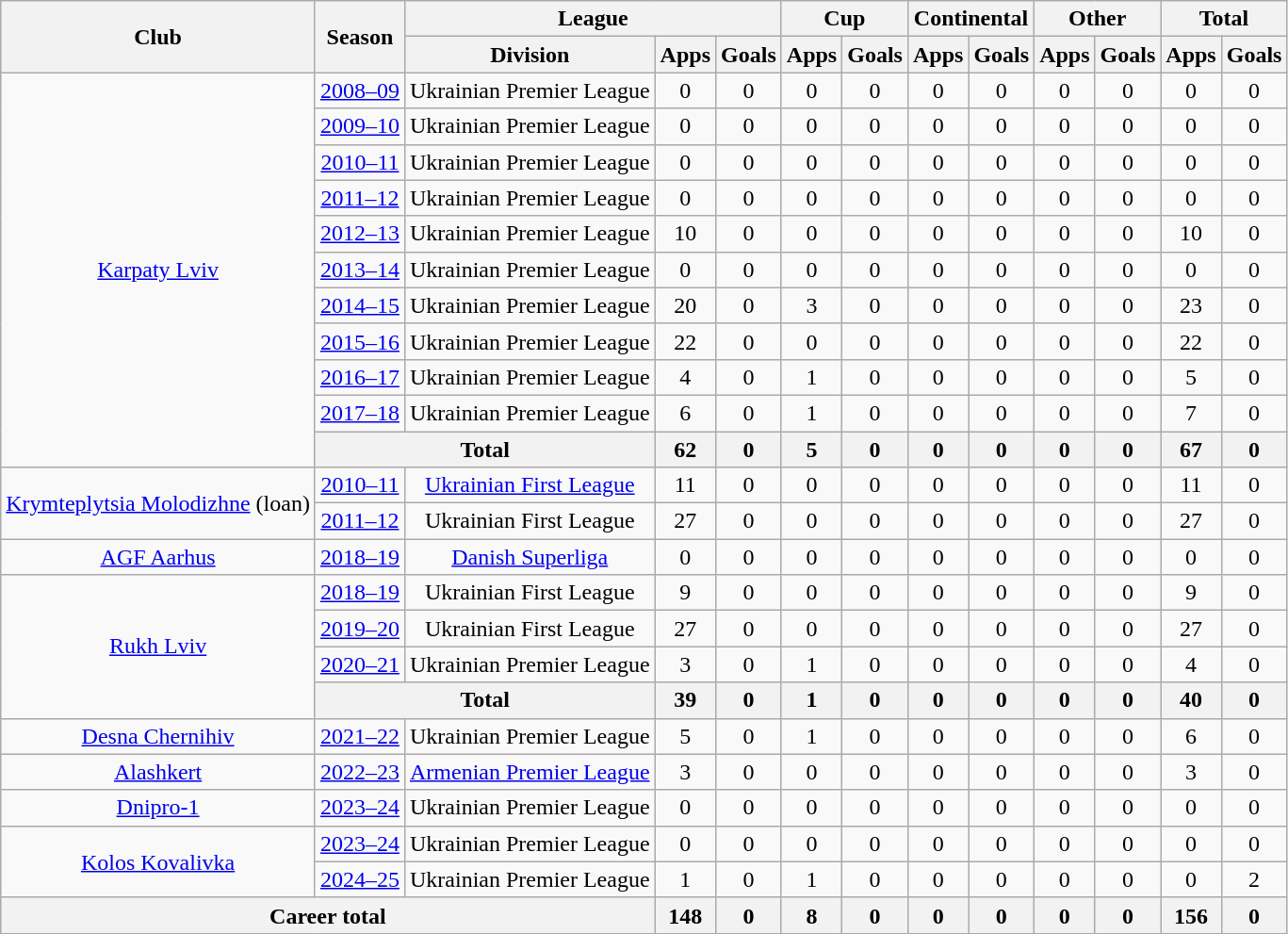<table class="wikitable" style="text-align:center">
<tr>
<th rowspan="2">Club</th>
<th rowspan="2">Season</th>
<th colspan="3">League</th>
<th colspan="2">Cup</th>
<th colspan="2">Continental</th>
<th colspan="2">Other</th>
<th colspan="2">Total</th>
</tr>
<tr>
<th>Division</th>
<th>Apps</th>
<th>Goals</th>
<th>Apps</th>
<th>Goals</th>
<th>Apps</th>
<th>Goals</th>
<th>Apps</th>
<th>Goals</th>
<th>Apps</th>
<th>Goals</th>
</tr>
<tr>
<td rowspan="11"><a href='#'>Karpaty Lviv</a></td>
<td><a href='#'>2008–09</a></td>
<td>Ukrainian Premier League</td>
<td>0</td>
<td>0</td>
<td>0</td>
<td>0</td>
<td>0</td>
<td>0</td>
<td>0</td>
<td>0</td>
<td>0</td>
<td>0</td>
</tr>
<tr>
<td><a href='#'>2009–10</a></td>
<td>Ukrainian Premier League</td>
<td>0</td>
<td>0</td>
<td>0</td>
<td>0</td>
<td>0</td>
<td>0</td>
<td>0</td>
<td>0</td>
<td>0</td>
<td>0</td>
</tr>
<tr>
<td><a href='#'>2010–11</a></td>
<td>Ukrainian Premier League</td>
<td>0</td>
<td>0</td>
<td>0</td>
<td>0</td>
<td>0</td>
<td>0</td>
<td>0</td>
<td>0</td>
<td>0</td>
<td>0</td>
</tr>
<tr>
<td><a href='#'>2011–12</a></td>
<td>Ukrainian Premier League</td>
<td>0</td>
<td>0</td>
<td>0</td>
<td>0</td>
<td>0</td>
<td>0</td>
<td>0</td>
<td>0</td>
<td>0</td>
<td>0</td>
</tr>
<tr>
<td><a href='#'>2012–13</a></td>
<td>Ukrainian Premier League</td>
<td>10</td>
<td>0</td>
<td>0</td>
<td>0</td>
<td>0</td>
<td>0</td>
<td>0</td>
<td>0</td>
<td>10</td>
<td>0</td>
</tr>
<tr>
<td><a href='#'>2013–14</a></td>
<td>Ukrainian Premier League</td>
<td>0</td>
<td>0</td>
<td>0</td>
<td>0</td>
<td>0</td>
<td>0</td>
<td>0</td>
<td>0</td>
<td>0</td>
<td>0</td>
</tr>
<tr>
<td><a href='#'>2014–15</a></td>
<td>Ukrainian Premier League</td>
<td>20</td>
<td>0</td>
<td>3</td>
<td>0</td>
<td>0</td>
<td>0</td>
<td>0</td>
<td>0</td>
<td>23</td>
<td>0</td>
</tr>
<tr>
<td><a href='#'>2015–16</a></td>
<td>Ukrainian Premier League</td>
<td>22</td>
<td>0</td>
<td>0</td>
<td>0</td>
<td>0</td>
<td>0</td>
<td>0</td>
<td>0</td>
<td>22</td>
<td>0</td>
</tr>
<tr>
<td><a href='#'>2016–17</a></td>
<td>Ukrainian Premier League</td>
<td>4</td>
<td>0</td>
<td>1</td>
<td>0</td>
<td>0</td>
<td>0</td>
<td>0</td>
<td>0</td>
<td>5</td>
<td>0</td>
</tr>
<tr>
<td><a href='#'>2017–18</a></td>
<td>Ukrainian Premier League</td>
<td>6</td>
<td>0</td>
<td>1</td>
<td>0</td>
<td>0</td>
<td>0</td>
<td>0</td>
<td>0</td>
<td>7</td>
<td>0</td>
</tr>
<tr>
<th colspan="2">Total</th>
<th>62</th>
<th>0</th>
<th>5</th>
<th>0</th>
<th>0</th>
<th>0</th>
<th>0</th>
<th>0</th>
<th>67</th>
<th>0</th>
</tr>
<tr>
<td rowspan="2"><a href='#'>Krymteplytsia Molodizhne</a> (loan)</td>
<td><a href='#'>2010–11</a></td>
<td><a href='#'>Ukrainian First League</a></td>
<td>11</td>
<td>0</td>
<td>0</td>
<td>0</td>
<td>0</td>
<td>0</td>
<td>0</td>
<td>0</td>
<td>11</td>
<td>0</td>
</tr>
<tr>
<td><a href='#'>2011–12</a></td>
<td>Ukrainian First League</td>
<td>27</td>
<td>0</td>
<td>0</td>
<td>0</td>
<td>0</td>
<td>0</td>
<td>0</td>
<td>0</td>
<td>27</td>
<td>0</td>
</tr>
<tr>
<td><a href='#'>AGF Aarhus</a></td>
<td><a href='#'>2018–19</a></td>
<td><a href='#'>Danish Superliga</a></td>
<td>0</td>
<td>0</td>
<td>0</td>
<td>0</td>
<td>0</td>
<td>0</td>
<td>0</td>
<td>0</td>
<td>0</td>
<td>0</td>
</tr>
<tr>
<td rowspan="4"><a href='#'>Rukh Lviv</a></td>
<td><a href='#'>2018–19</a></td>
<td>Ukrainian First League</td>
<td>9</td>
<td>0</td>
<td>0</td>
<td>0</td>
<td>0</td>
<td>0</td>
<td>0</td>
<td>0</td>
<td>9</td>
<td>0</td>
</tr>
<tr>
<td><a href='#'>2019–20</a></td>
<td>Ukrainian First League</td>
<td>27</td>
<td>0</td>
<td>0</td>
<td>0</td>
<td>0</td>
<td>0</td>
<td>0</td>
<td>0</td>
<td>27</td>
<td>0</td>
</tr>
<tr>
<td><a href='#'>2020–21</a></td>
<td>Ukrainian Premier League</td>
<td>3</td>
<td>0</td>
<td>1</td>
<td>0</td>
<td>0</td>
<td>0</td>
<td>0</td>
<td>0</td>
<td>4</td>
<td>0</td>
</tr>
<tr>
<th colspan="2">Total</th>
<th>39</th>
<th>0</th>
<th>1</th>
<th>0</th>
<th>0</th>
<th>0</th>
<th>0</th>
<th>0</th>
<th>40</th>
<th>0</th>
</tr>
<tr>
<td><a href='#'>Desna Chernihiv</a></td>
<td><a href='#'>2021–22</a></td>
<td>Ukrainian Premier League</td>
<td>5</td>
<td>0</td>
<td>1</td>
<td>0</td>
<td>0</td>
<td>0</td>
<td>0</td>
<td>0</td>
<td>6</td>
<td>0</td>
</tr>
<tr>
<td><a href='#'>Alashkert</a></td>
<td><a href='#'>2022–23</a></td>
<td><a href='#'>Armenian Premier League</a></td>
<td>3</td>
<td>0</td>
<td>0</td>
<td>0</td>
<td>0</td>
<td>0</td>
<td>0</td>
<td>0</td>
<td>3</td>
<td>0</td>
</tr>
<tr>
<td><a href='#'>Dnipro-1</a></td>
<td><a href='#'>2023–24</a></td>
<td>Ukrainian Premier League</td>
<td>0</td>
<td>0</td>
<td>0</td>
<td>0</td>
<td>0</td>
<td>0</td>
<td>0</td>
<td>0</td>
<td>0</td>
<td>0</td>
</tr>
<tr>
<td rowspan="2"><a href='#'>Kolos Kovalivka</a></td>
<td><a href='#'>2023–24</a></td>
<td>Ukrainian Premier League</td>
<td>0</td>
<td>0</td>
<td>0</td>
<td>0</td>
<td>0</td>
<td>0</td>
<td>0</td>
<td>0</td>
<td>0</td>
<td>0</td>
</tr>
<tr>
<td><a href='#'>2024–25</a></td>
<td>Ukrainian Premier League</td>
<td>1</td>
<td>0</td>
<td>1</td>
<td>0</td>
<td>0</td>
<td>0</td>
<td>0</td>
<td>0</td>
<td>0</td>
<td>2</td>
</tr>
<tr>
<th colspan="3">Career total</th>
<th>148</th>
<th>0</th>
<th>8</th>
<th>0</th>
<th>0</th>
<th>0</th>
<th>0</th>
<th>0</th>
<th>156</th>
<th>0</th>
</tr>
</table>
